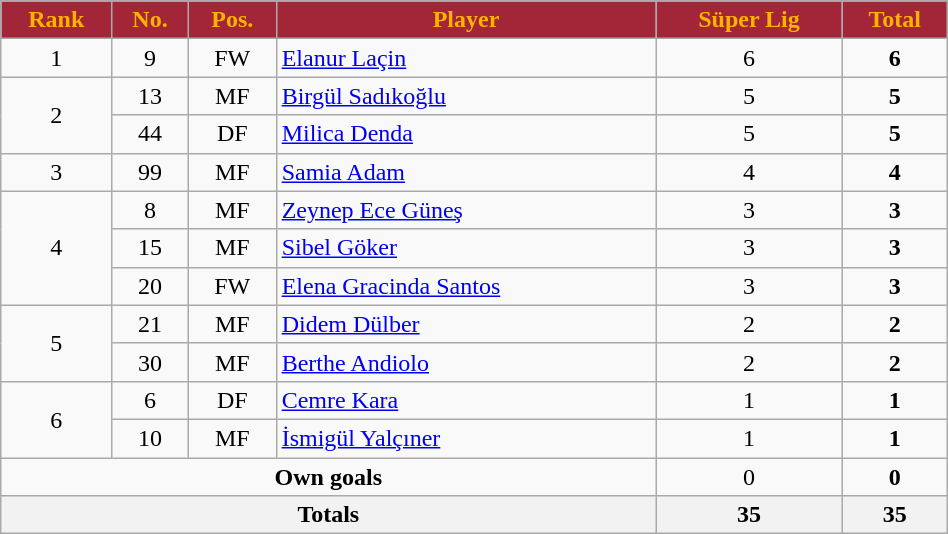<table class="wikitable sortable" style="text-align:center;width:50%;">
<tr>
<th style=background-color:#A32638;color:#FFB300>Rank</th>
<th style=background-color:#A32638;color:#FFB300>No.</th>
<th style=background-color:#A32638;color:#FFB300>Pos.</th>
<th style=background-color:#A32638;color:#FFB300>Player</th>
<th style=background-color:#A32638;color:#FFB300>Süper Lig</th>
<th style=background-color:#A32638;color:#FFB300>Total</th>
</tr>
<tr>
<td rowspan="1">1</td>
<td>9</td>
<td>FW</td>
<td align=left> <a href='#'>Elanur Laçin</a></td>
<td>6</td>
<td><strong>6</strong></td>
</tr>
<tr>
<td rowspan="2">2</td>
<td>13</td>
<td>MF</td>
<td align=left> <a href='#'>Birgül Sadıkoğlu</a></td>
<td>5</td>
<td><strong>5</strong></td>
</tr>
<tr>
<td>44</td>
<td>DF</td>
<td align=left> <a href='#'>Milica Denda</a></td>
<td>5</td>
<td><strong>5</strong></td>
</tr>
<tr>
<td rowspan="1">3</td>
<td>99</td>
<td>MF</td>
<td align=left> <a href='#'>Samia Adam</a></td>
<td>4</td>
<td><strong>4</strong></td>
</tr>
<tr>
<td rowspan="3">4</td>
<td>8</td>
<td>MF</td>
<td align=left> <a href='#'>Zeynep Ece Güneş</a></td>
<td>3</td>
<td><strong>3</strong></td>
</tr>
<tr>
<td>15</td>
<td>MF</td>
<td align=left> <a href='#'>Sibel Göker</a></td>
<td>3</td>
<td><strong>3</strong></td>
</tr>
<tr>
<td>20</td>
<td>FW</td>
<td align=left> <a href='#'>Elena Gracinda Santos</a></td>
<td>3</td>
<td><strong>3</strong></td>
</tr>
<tr>
<td rowspan="2">5</td>
<td>21</td>
<td>MF</td>
<td align=left> <a href='#'>Didem Dülber</a></td>
<td>2</td>
<td><strong>2</strong></td>
</tr>
<tr>
<td>30</td>
<td>MF</td>
<td align=left> <a href='#'>Berthe Andiolo</a></td>
<td>2</td>
<td><strong>2</strong></td>
</tr>
<tr>
<td rowspan="2">6</td>
<td>6</td>
<td>DF</td>
<td align=left> <a href='#'>Cemre Kara</a></td>
<td>1</td>
<td><strong>1</strong></td>
</tr>
<tr>
<td>10</td>
<td>MF</td>
<td align=left> <a href='#'>İsmigül Yalçıner</a></td>
<td>1</td>
<td><strong>1</strong></td>
</tr>
<tr>
<td colspan="4"><strong>Own goals</strong></td>
<td>0</td>
<td><strong>0</strong></td>
</tr>
<tr>
<th colspan=4><strong>Totals</strong></th>
<th><strong>35</strong></th>
<th><strong>35</strong></th>
</tr>
</table>
